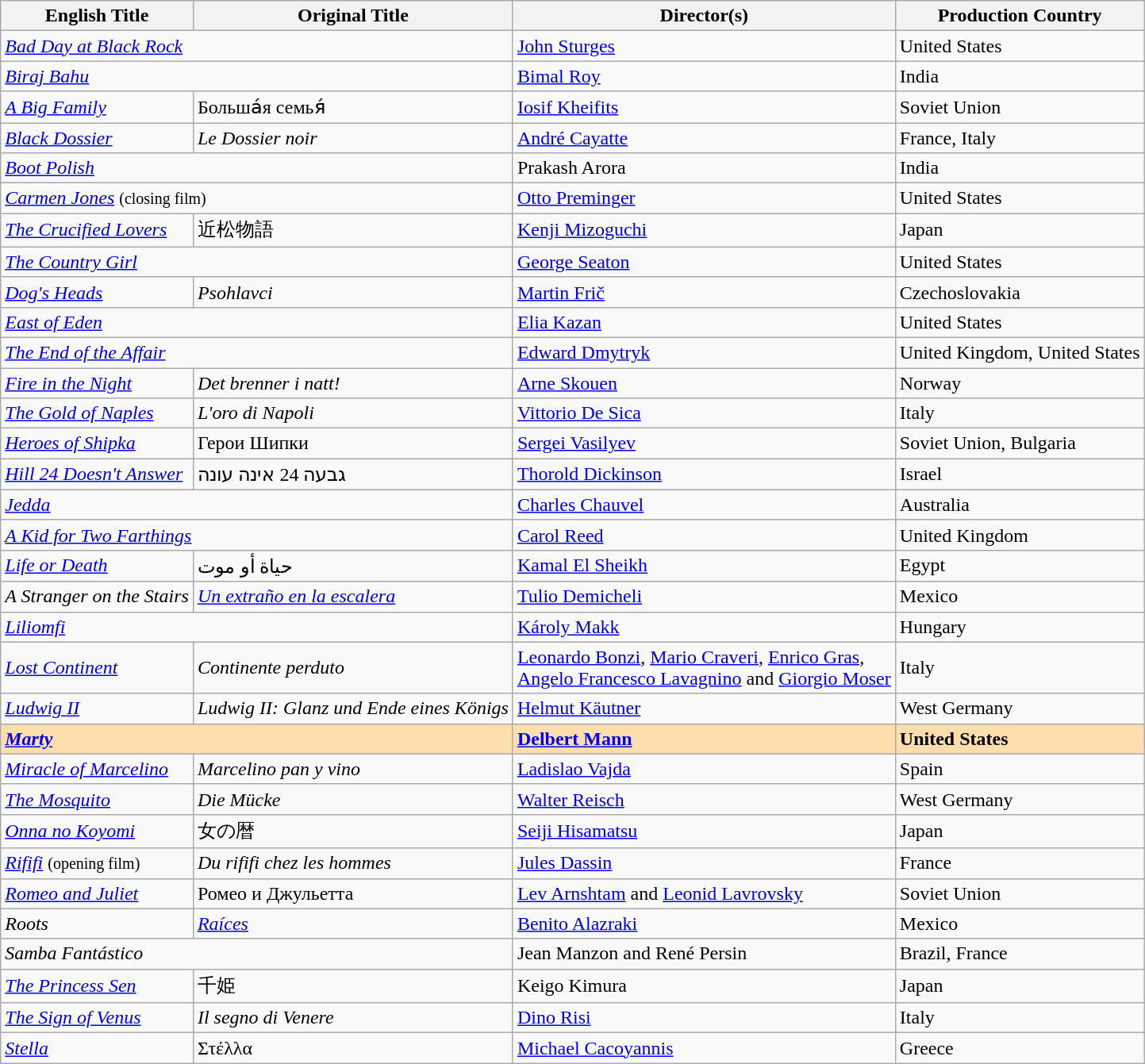<table class="wikitable">
<tr>
<th>English Title</th>
<th>Original Title</th>
<th>Director(s)</th>
<th>Production Country</th>
</tr>
<tr>
<td colspan="2"><em><a href='#'>Bad Day at Black Rock</a></em></td>
<td><a href='#'>John Sturges</a></td>
<td>United States</td>
</tr>
<tr>
<td colspan="2"><em><a href='#'>Biraj Bahu</a></em></td>
<td><a href='#'>Bimal Roy</a></td>
<td>India</td>
</tr>
<tr>
<td><em><a href='#'>A Big Family</a></em></td>
<td>Больша́я семья́</td>
<td><a href='#'>Iosif Kheifits</a></td>
<td>Soviet Union</td>
</tr>
<tr>
<td><em><a href='#'>Black Dossier</a></em></td>
<td><em>Le Dossier noir</em></td>
<td><a href='#'>André Cayatte</a></td>
<td>France, Italy</td>
</tr>
<tr>
<td colspan="2"><em><a href='#'>Boot Polish</a></em></td>
<td>Prakash Arora</td>
<td>India</td>
</tr>
<tr>
<td colspan="2"><em><a href='#'>Carmen Jones</a></em> <small>(closing film)</small></td>
<td><a href='#'>Otto Preminger</a></td>
<td>United States</td>
</tr>
<tr>
<td><em><a href='#'>The Crucified Lovers</a></em></td>
<td>近松物語</td>
<td><a href='#'>Kenji Mizoguchi</a></td>
<td>Japan</td>
</tr>
<tr>
<td colspan="2"><em><a href='#'>The Country Girl</a></em></td>
<td><a href='#'>George Seaton</a></td>
<td>United States</td>
</tr>
<tr>
<td><em><a href='#'>Dog's Heads</a></em></td>
<td><em>Psohlavci</em></td>
<td><a href='#'>Martin Frič</a></td>
<td>Czechoslovakia</td>
</tr>
<tr>
<td colspan="2"><em><a href='#'>East of Eden</a></em></td>
<td><a href='#'>Elia Kazan</a></td>
<td>United States</td>
</tr>
<tr>
<td colspan="2"><em><a href='#'>The End of the Affair</a></em></td>
<td><a href='#'>Edward Dmytryk</a></td>
<td>United Kingdom, United States</td>
</tr>
<tr>
<td><em><a href='#'>Fire in the Night</a></em></td>
<td><em>Det brenner i natt!</em></td>
<td><a href='#'>Arne Skouen</a></td>
<td>Norway</td>
</tr>
<tr>
<td><em><a href='#'>The Gold of Naples</a></em></td>
<td><em>L'oro di Napoli</em></td>
<td><a href='#'>Vittorio De Sica</a></td>
<td>Italy</td>
</tr>
<tr>
<td><em><a href='#'>Heroes of Shipka</a></em></td>
<td>Герои Шипки</td>
<td><a href='#'>Sergei Vasilyev</a></td>
<td>Soviet Union, Bulgaria</td>
</tr>
<tr>
<td><em><a href='#'>Hill 24 Doesn't Answer</a></em></td>
<td>גבעה 24 אינה עונה</td>
<td><a href='#'>Thorold Dickinson</a></td>
<td>Israel</td>
</tr>
<tr>
<td colspan="2"><em><a href='#'>Jedda</a></em></td>
<td><a href='#'>Charles Chauvel</a></td>
<td>Australia</td>
</tr>
<tr>
<td colspan="2"><em><a href='#'>A Kid for Two Farthings</a></em></td>
<td><a href='#'>Carol Reed</a></td>
<td>United Kingdom</td>
</tr>
<tr>
<td><em><a href='#'>Life or Death</a></em></td>
<td>حياة أو موت</td>
<td><a href='#'>Kamal El Sheikh</a></td>
<td>Egypt</td>
</tr>
<tr>
<td><em>A Stranger on the Stairs</em></td>
<td><em><a href='#'>Un extraño en la escalera</a></em></td>
<td><a href='#'>Tulio Demicheli</a></td>
<td>Mexico</td>
</tr>
<tr>
<td colspan="2"><em><a href='#'>Liliomfi</a></em></td>
<td><a href='#'>Károly Makk</a></td>
<td>Hungary</td>
</tr>
<tr>
<td><em><a href='#'>Lost Continent</a></em></td>
<td><em>Continente perduto</em></td>
<td><a href='#'>Leonardo Bonzi</a>, <a href='#'>Mario Craveri</a>, <a href='#'>Enrico Gras</a>,<br><a href='#'>Angelo Francesco Lavagnino</a> and <a href='#'>Giorgio Moser</a></td>
<td>Italy</td>
</tr>
<tr>
<td><em><a href='#'>Ludwig II</a></em></td>
<td><em>Ludwig II: Glanz und Ende eines Königs</em></td>
<td><a href='#'>Helmut Käutner</a></td>
<td>West Germany</td>
</tr>
<tr style="background:#FFDEAD;">
<td colspan="2"><strong><em><a href='#'> Marty</a></em></strong></td>
<td><strong><a href='#'>Delbert Mann</a></strong></td>
<td><strong>United States</strong></td>
</tr>
<tr>
<td><em><a href='#'>Miracle of Marcelino</a></em></td>
<td><em>Marcelino pan y vino</em></td>
<td><a href='#'>Ladislao Vajda</a></td>
<td>Spain</td>
</tr>
<tr>
<td><em><a href='#'>The Mosquito</a></em></td>
<td><em>Die Mücke</em></td>
<td><a href='#'>Walter Reisch</a></td>
<td>West Germany</td>
</tr>
<tr>
<td><em><a href='#'>Onna no Koyomi</a></em></td>
<td>女の暦</td>
<td><a href='#'>Seiji Hisamatsu</a></td>
<td>Japan</td>
</tr>
<tr>
<td><em><a href='#'>Rififi</a></em> <small>(opening film)</small></td>
<td><em>Du rififi chez les hommes</em></td>
<td><a href='#'>Jules Dassin</a></td>
<td>France</td>
</tr>
<tr>
<td><em><a href='#'>Romeo and Juliet</a></em></td>
<td>Ромео и Джульетта</td>
<td><a href='#'>Lev Arnshtam</a> and <a href='#'>Leonid Lavrovsky</a></td>
<td>Soviet Union</td>
</tr>
<tr>
<td><em>Roots</em></td>
<td><em><a href='#'>Raíces</a></em></td>
<td><a href='#'>Benito Alazraki</a></td>
<td>Mexico</td>
</tr>
<tr>
<td colspan="2"><em>Samba Fantástico</em></td>
<td>Jean Manzon and René Persin</td>
<td>Brazil, France</td>
</tr>
<tr>
<td><em><a href='#'>The Princess Sen</a></em></td>
<td>千姫</td>
<td>Keigo Kimura</td>
<td>Japan</td>
</tr>
<tr>
<td><em><a href='#'>The Sign of Venus</a></em></td>
<td><em>Il segno di Venere</em></td>
<td><a href='#'>Dino Risi</a></td>
<td>Italy</td>
</tr>
<tr>
<td><em><a href='#'>Stella</a></em></td>
<td>Στέλλα</td>
<td><a href='#'>Michael Cacoyannis</a></td>
<td>Greece</td>
</tr>
</table>
